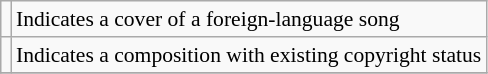<table class="wikitable" style="font-size:90%;">
<tr>
<td></td>
<td>Indicates a cover of a foreign-language song</td>
</tr>
<tr>
<td></td>
<td>Indicates a composition with existing copyright status</td>
</tr>
<tr>
</tr>
</table>
